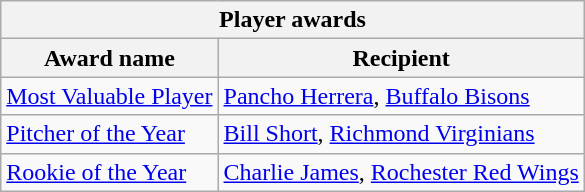<table class="wikitable">
<tr>
<th colspan="2">Player awards</th>
</tr>
<tr>
<th>Award name</th>
<th>Recipient</th>
</tr>
<tr>
<td><a href='#'>Most Valuable Player</a></td>
<td><a href='#'>Pancho Herrera</a>, <a href='#'>Buffalo Bisons</a></td>
</tr>
<tr>
<td><a href='#'>Pitcher of the Year</a></td>
<td><a href='#'>Bill Short</a>, <a href='#'>Richmond Virginians</a></td>
</tr>
<tr>
<td><a href='#'>Rookie of the Year</a></td>
<td><a href='#'>Charlie James</a>, <a href='#'>Rochester Red Wings</a></td>
</tr>
</table>
